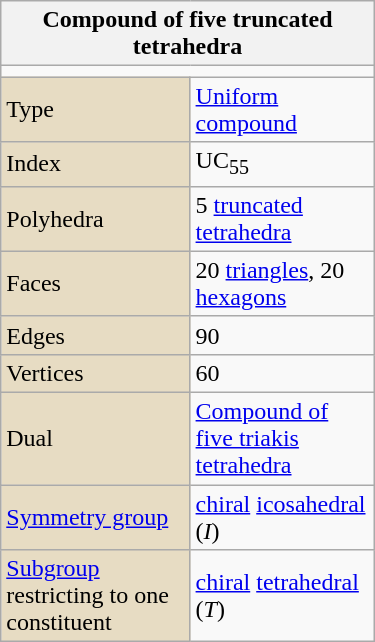<table class="wikitable" style="float:right; margin-left:8px; width:250px">
<tr>
<th bgcolor=#e7dcc3 colspan=2>Compound of five truncated tetrahedra</th>
</tr>
<tr>
<td align=center colspan=2></td>
</tr>
<tr>
<td bgcolor=#e7dcc3>Type</td>
<td><a href='#'>Uniform compound</a></td>
</tr>
<tr>
<td bgcolor=#e7dcc3>Index</td>
<td>UC<sub>55</sub></td>
</tr>
<tr>
<td bgcolor=#e7dcc3>Polyhedra</td>
<td>5 <a href='#'>truncated tetrahedra</a></td>
</tr>
<tr>
<td bgcolor=#e7dcc3>Faces</td>
<td>20 <a href='#'>triangles</a>, 20 <a href='#'>hexagons</a></td>
</tr>
<tr>
<td bgcolor=#e7dcc3>Edges</td>
<td>90</td>
</tr>
<tr>
<td bgcolor=#e7dcc3>Vertices</td>
<td>60</td>
</tr>
<tr>
<td bgcolor=#e7dcc3>Dual</td>
<td><a href='#'>Compound of five triakis tetrahedra</a></td>
</tr>
<tr>
<td bgcolor=#e7dcc3><a href='#'>Symmetry group</a></td>
<td><a href='#'>chiral</a> <a href='#'>icosahedral</a> (<em>I</em>)</td>
</tr>
<tr>
<td bgcolor=#e7dcc3><a href='#'>Subgroup</a> restricting to one constituent</td>
<td><a href='#'>chiral</a> <a href='#'>tetrahedral</a> (<em>T</em>)</td>
</tr>
</table>
